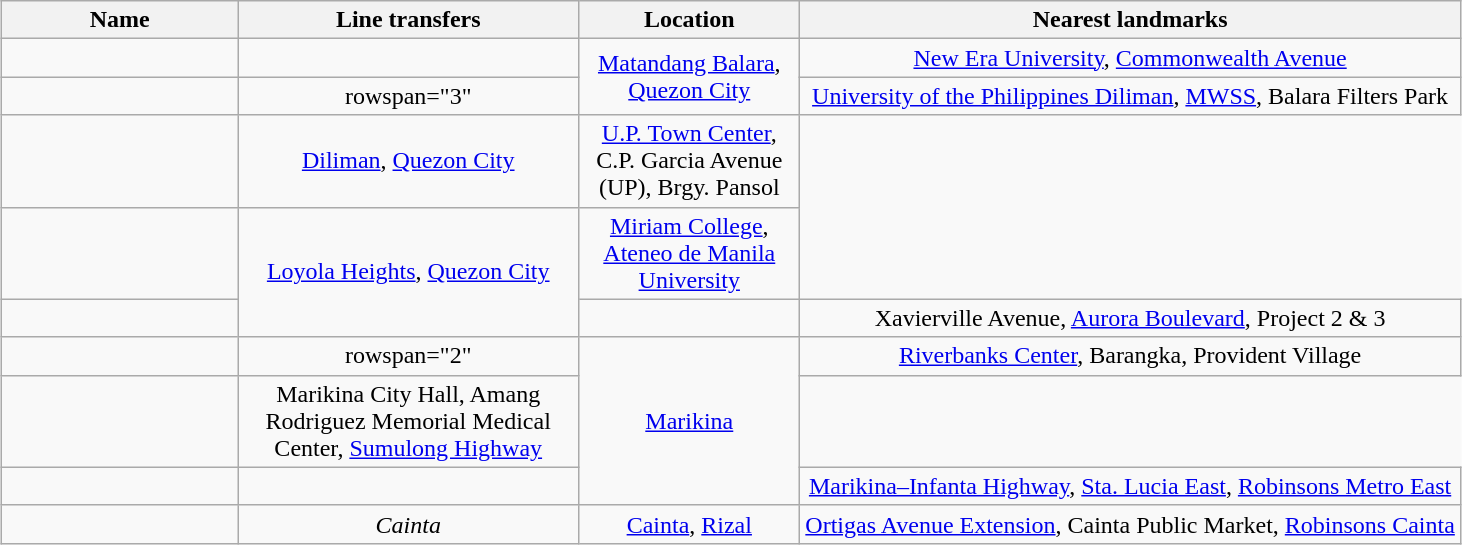<table class="wikitable" style="margin-left: auto; margin-right: auto; border: none; text-align:center">
<tr>
<th width="150px">Name</th>
<th width="220px">Line transfers</th>
<th width="140px">Location</th>
<th>Nearest landmarks</th>
</tr>
<tr>
<td><em></em></td>
<td> <em></em></td>
<td rowspan="2"><a href='#'>Matandang Balara</a>, <a href='#'>Quezon City</a></td>
<td><a href='#'>New Era University</a>, <a href='#'>Commonwealth Avenue</a></td>
</tr>
<tr>
<td><em></em></td>
<td>rowspan="3" </td>
<td><a href='#'>University of the Philippines Diliman</a>, <a href='#'>MWSS</a>, Balara Filters Park</td>
</tr>
<tr>
<td><em></em></td>
<td><a href='#'>Diliman</a>, <a href='#'>Quezon City</a></td>
<td><a href='#'>U.P. Town Center</a>, C.P. Garcia Avenue (UP), Brgy. Pansol</td>
</tr>
<tr>
<td><em></em></td>
<td rowspan="2"><a href='#'>Loyola Heights</a>, <a href='#'>Quezon City</a></td>
<td><a href='#'>Miriam College</a>, <a href='#'>Ateneo de Manila University</a></td>
</tr>
<tr>
<td><em></em></td>
<td> </td>
<td>Xavierville Avenue, <a href='#'>Aurora Boulevard</a>, Project 2 & 3</td>
</tr>
<tr>
<td><em></em></td>
<td>rowspan="2" </td>
<td rowspan="3"><a href='#'>Marikina</a></td>
<td><a href='#'>Riverbanks Center</a>, Barangka, Provident Village</td>
</tr>
<tr>
<td><em></em></td>
<td>Marikina City Hall, Amang Rodriguez Memorial Medical Center, <a href='#'>Sumulong Highway</a></td>
</tr>
<tr>
<td><em></em></td>
<td> </td>
<td><a href='#'>Marikina–Infanta Highway</a>, <a href='#'>Sta. Lucia East</a>, <a href='#'>Robinsons Metro East</a></td>
</tr>
<tr>
<td><em></em></td>
<td> <em>Cainta</em></td>
<td><a href='#'>Cainta</a>, <a href='#'>Rizal</a></td>
<td><a href='#'>Ortigas Avenue Extension</a>, Cainta Public Market, <a href='#'>Robinsons Cainta</a></td>
</tr>
</table>
